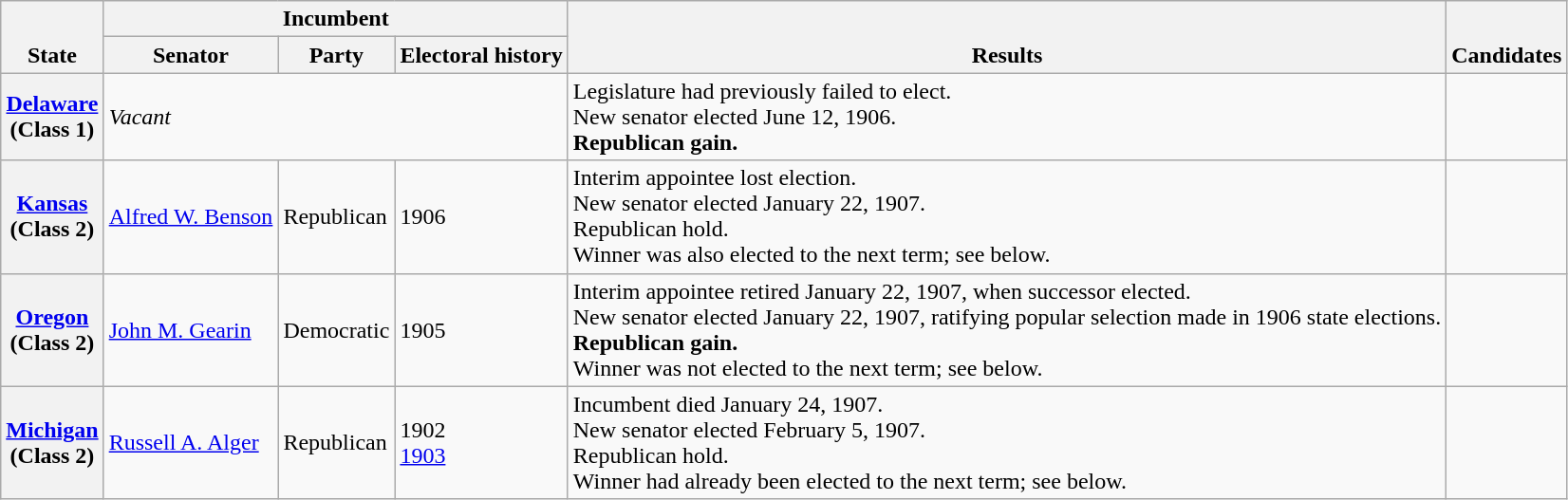<table class=wikitable>
<tr valign=bottom>
<th rowspan=2>State</th>
<th colspan=3>Incumbent</th>
<th rowspan=2>Results</th>
<th rowspan=2>Candidates</th>
</tr>
<tr valign=bottom>
<th>Senator</th>
<th>Party</th>
<th>Electoral history</th>
</tr>
<tr>
<th><a href='#'>Delaware</a><br>(Class 1)</th>
<td colspan=3><em>Vacant</em></td>
<td>Legislature had previously failed to elect.<br>New senator elected June 12, 1906.<br><strong>Republican gain.</strong></td>
<td nowrap></td>
</tr>
<tr>
<th><a href='#'>Kansas</a><br>(Class 2)</th>
<td><a href='#'>Alfred W. Benson</a></td>
<td>Republican</td>
<td>1906 </td>
<td>Interim appointee lost election.<br>New senator elected January 22, 1907.<br>Republican hold.<br>Winner was also elected to the next term; see below.</td>
<td nowrap></td>
</tr>
<tr>
<th><a href='#'>Oregon</a><br>(Class 2)</th>
<td><a href='#'>John M. Gearin</a></td>
<td>Democratic</td>
<td>1905 </td>
<td>Interim appointee retired January 22, 1907, when successor elected.<br>New senator elected January 22, 1907, ratifying popular selection made in 1906 state elections.<br><strong>Republican gain.</strong><br>Winner was not elected to the next term; see below.</td>
<td nowrap></td>
</tr>
<tr>
<th><a href='#'>Michigan</a><br>(Class 2)</th>
<td><a href='#'>Russell A. Alger</a></td>
<td>Republican</td>
<td>1902 <br><a href='#'>1903 </a></td>
<td>Incumbent died January 24, 1907.<br>New senator elected February 5, 1907.<br>Republican hold.<br>Winner had already been elected to the next term; see below.</td>
<td nowrap></td>
</tr>
</table>
